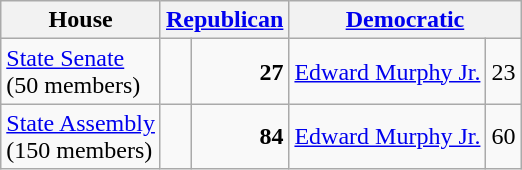<table class=wikitable>
<tr>
<th>House</th>
<th colspan=2><a href='#'>Republican</a></th>
<th colspan=2><a href='#'>Democratic</a></th>
</tr>
<tr>
<td><a href='#'>State Senate</a> <br>(50 members)</td>
<td nowrap></td>
<td align="right"><strong>27</strong></td>
<td><a href='#'>Edward Murphy Jr.</a></td>
<td align="right">23</td>
</tr>
<tr>
<td><a href='#'>State Assembly</a> <br>(150 members)</td>
<td nowrap></td>
<td align="right"><strong>84</strong></td>
<td><a href='#'>Edward Murphy Jr.</a></td>
<td align="right">60</td>
</tr>
</table>
